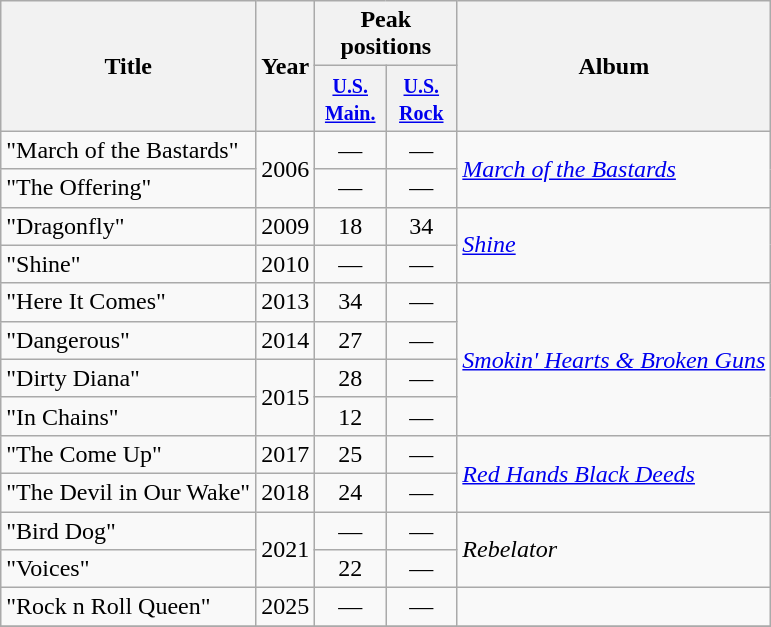<table class="wikitable">
<tr>
<th rowspan="2">Title</th>
<th rowspan="2">Year</th>
<th colspan="2">Peak positions</th>
<th rowspan="2">Album</th>
</tr>
<tr>
<th style="width:40px;"><small><a href='#'>U.S. Main.</a></small><br></th>
<th style="width:40px;"><small><a href='#'>U.S. Rock</a></small><br></th>
</tr>
<tr>
<td>"March of the Bastards"</td>
<td rowspan="2">2006</td>
<td style="text-align:center;">—</td>
<td style="text-align:center;">—</td>
<td rowspan="2"><em><a href='#'>March of the Bastards</a></em></td>
</tr>
<tr>
<td>"The Offering"</td>
<td style="text-align:center;">—</td>
<td style="text-align:center;">—</td>
</tr>
<tr>
<td>"Dragonfly"</td>
<td>2009</td>
<td style="text-align:center;">18</td>
<td style="text-align:center;">34</td>
<td rowspan="2"><em><a href='#'>Shine</a></em></td>
</tr>
<tr>
<td>"Shine"</td>
<td>2010</td>
<td style="text-align:center;">—</td>
<td style="text-align:center;">—</td>
</tr>
<tr>
<td>"Here It Comes"</td>
<td>2013</td>
<td style="text-align:center;">34</td>
<td style="text-align:center;">—</td>
<td rowspan="4"><em><a href='#'>Smokin' Hearts & Broken Guns</a></em></td>
</tr>
<tr>
<td>"Dangerous"</td>
<td>2014</td>
<td style="text-align:center;">27</td>
<td style="text-align:center;">—</td>
</tr>
<tr>
<td>"Dirty Diana"</td>
<td rowspan="2">2015</td>
<td style="text-align:center;">28</td>
<td style="text-align:center;">—</td>
</tr>
<tr>
<td>"In Chains"</td>
<td style="text-align:center;">12</td>
<td style="text-align:center;">—</td>
</tr>
<tr>
<td>"The Come Up"</td>
<td>2017</td>
<td style="text-align:center;">25</td>
<td style="text-align:center;">—</td>
<td rowspan="2"><em><a href='#'>Red Hands Black Deeds</a></em></td>
</tr>
<tr>
<td>"The Devil in Our Wake"</td>
<td>2018</td>
<td style="text-align:center;">24</td>
<td style="text-align:center;">—</td>
</tr>
<tr>
<td>"Bird Dog"</td>
<td rowspan="2">2021</td>
<td style="text-align:center;">—</td>
<td style="text-align:center;">—</td>
<td rowspan="2"><em>Rebelator</em></td>
</tr>
<tr>
<td>"Voices"</td>
<td style="text-align:center;">22</td>
<td style="text-align:center;">—</td>
</tr>
<tr>
<td>"Rock n Roll Queen"</td>
<td>2025</td>
<td style="text-align:center;">—</td>
<td style="text-align:center;">—</td>
<td></td>
</tr>
<tr>
</tr>
</table>
